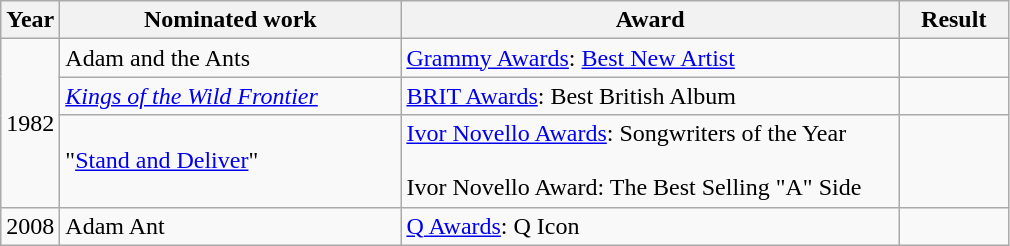<table class="wikitable">
<tr>
<th>Year</th>
<th style="width:220px;">Nominated work</th>
<th style="width:325px;">Award</th>
<th width="65">Result</th>
</tr>
<tr>
<td rowspan="3">1982</td>
<td>Adam and the Ants</td>
<td><a href='#'>Grammy Awards</a>: <a href='#'>Best New Artist</a></td>
<td></td>
</tr>
<tr>
<td><em><a href='#'>Kings of the Wild Frontier</a></em></td>
<td><a href='#'>BRIT Awards</a>: Best British Album</td>
<td></td>
</tr>
<tr>
<td>"<a href='#'>Stand and Deliver</a>"</td>
<td><a href='#'>Ivor Novello Awards</a>: Songwriters of the Year<br><br>
Ivor Novello Award: The Best Selling "A" Side</td>
<td></td>
</tr>
<tr>
<td>2008</td>
<td>Adam Ant</td>
<td><a href='#'>Q Awards</a>: Q Icon</td>
<td></td>
</tr>
</table>
